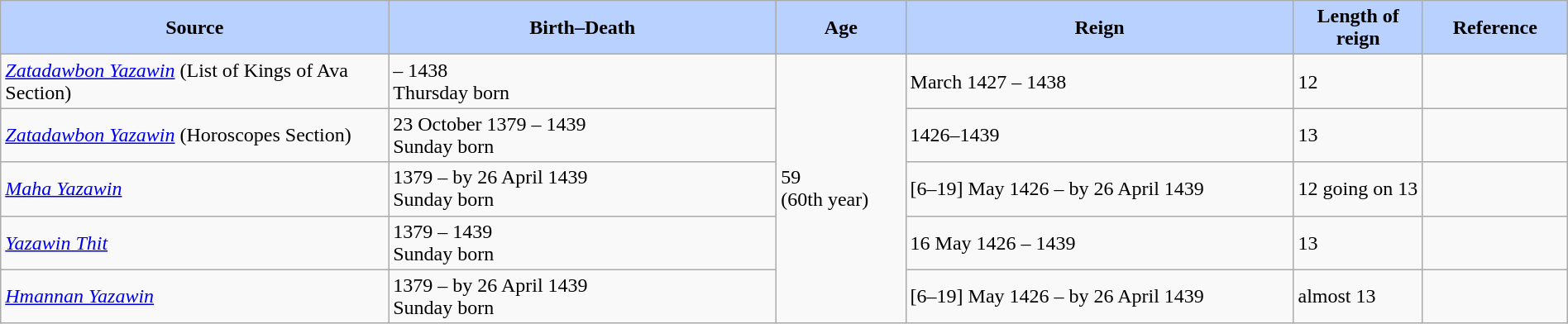<table width=100% class="wikitable">
<tr>
<th style="background-color:#B9D1FF" width=15%>Source</th>
<th style="background-color:#B9D1FF" width=15%>Birth–Death</th>
<th style="background-color:#B9D1FF" width=5%>Age</th>
<th style="background-color:#B9D1FF" width=15%>Reign</th>
<th style="background-color:#B9D1FF" width=5%>Length of reign</th>
<th style="background-color:#B9D1FF" width=5%>Reference</th>
</tr>
<tr>
<td><em><a href='#'>Zatadawbon Yazawin</a></em> (List of Kings of Ava Section)</td>
<td> – 1438 <br> Thursday born</td>
<td rowspan="5">59 <br> (60th year)</td>
<td>March 1427 – 1438</td>
<td>12</td>
<td></td>
</tr>
<tr>
<td><em><a href='#'>Zatadawbon Yazawin</a></em> (Horoscopes Section)</td>
<td>23 October 1379 – 1439 <br> Sunday born</td>
<td>1426–1439</td>
<td>13</td>
<td></td>
</tr>
<tr>
<td><em><a href='#'>Maha Yazawin</a></em></td>
<td> 1379 – by 26 April 1439 <br> Sunday born</td>
<td>[6–19] May 1426 – by 26 April 1439</td>
<td>12 going on 13</td>
<td></td>
</tr>
<tr>
<td><em><a href='#'>Yazawin Thit</a></em></td>
<td> 1379 – 1439 <br> Sunday born</td>
<td>16 May 1426 – 1439</td>
<td>13</td>
<td></td>
</tr>
<tr>
<td><em><a href='#'>Hmannan Yazawin</a></em></td>
<td> 1379 – by 26 April 1439 <br> Sunday born</td>
<td>[6–19] May 1426 – by 26 April 1439</td>
<td>almost 13</td>
<td></td>
</tr>
</table>
